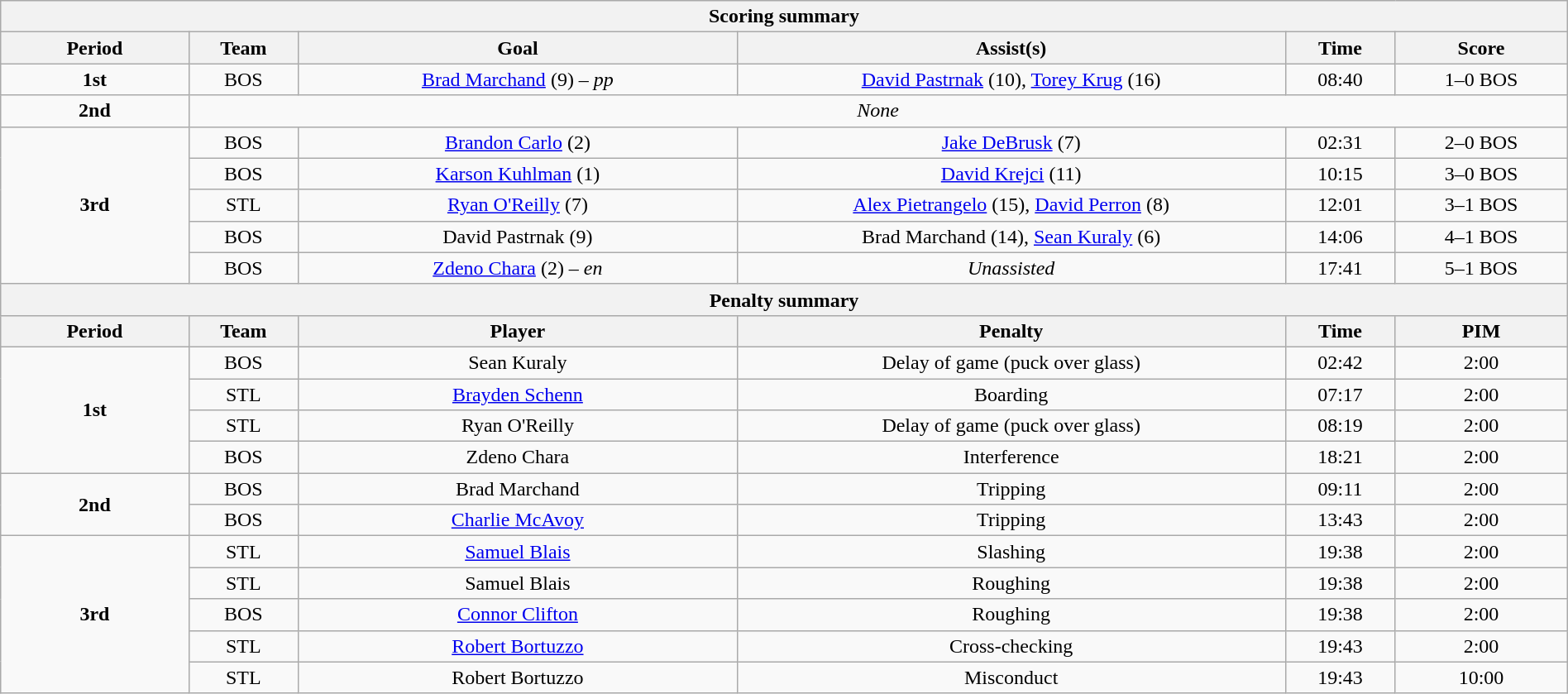<table style="width:100%;" class="wikitable">
<tr>
<th colspan="6">Scoring summary</th>
</tr>
<tr>
<th style="width:12%;">Period</th>
<th style="width:7%;">Team</th>
<th style="width:28%;">Goal</th>
<th style="width:35%;">Assist(s)</th>
<th style="width:7%;">Time</th>
<th style="width:11%;">Score</th>
</tr>
<tr style="text-align:center;">
<td rowspan="1"><strong>1st</strong></td>
<td>BOS</td>
<td><a href='#'>Brad Marchand</a> (9) – <em>pp</em></td>
<td><a href='#'>David Pastrnak</a> (10), <a href='#'>Torey Krug</a> (16)</td>
<td>08:40</td>
<td>1–0 BOS</td>
</tr>
<tr style="text-align:center;">
<td><strong>2nd</strong></td>
<td colspan="5"><em>None</em></td>
</tr>
<tr style="text-align:center;">
<td rowspan="5"><strong>3rd</strong></td>
<td>BOS</td>
<td><a href='#'>Brandon Carlo</a> (2)</td>
<td><a href='#'>Jake DeBrusk</a> (7)</td>
<td>02:31</td>
<td>2–0 BOS</td>
</tr>
<tr style="text-align:center;">
<td>BOS</td>
<td><a href='#'>Karson Kuhlman</a> (1)</td>
<td><a href='#'>David Krejci</a> (11)</td>
<td>10:15</td>
<td>3–0 BOS</td>
</tr>
<tr style="text-align:center;">
<td>STL</td>
<td><a href='#'>Ryan O'Reilly</a> (7)</td>
<td><a href='#'>Alex Pietrangelo</a> (15), <a href='#'>David Perron</a> (8)</td>
<td>12:01</td>
<td>3–1 BOS</td>
</tr>
<tr style="text-align:center;">
<td>BOS</td>
<td>David Pastrnak (9)</td>
<td>Brad Marchand (14), <a href='#'>Sean Kuraly</a> (6)</td>
<td>14:06</td>
<td>4–1 BOS</td>
</tr>
<tr style="text-align:center;">
<td>BOS</td>
<td><a href='#'>Zdeno Chara</a> (2) – <em>en</em></td>
<td><em>Unassisted</em></td>
<td>17:41</td>
<td>5–1 BOS</td>
</tr>
<tr>
<th colspan="6">Penalty summary</th>
</tr>
<tr>
<th style="width:12%;">Period</th>
<th style="width:7%;">Team</th>
<th style="width:28%;">Player</th>
<th style="width:35%;">Penalty</th>
<th style="width:7%;">Time</th>
<th style="width:11%;">PIM</th>
</tr>
<tr style="text-align:center;">
<td rowspan="4"><strong>1st</strong></td>
<td>BOS</td>
<td>Sean Kuraly</td>
<td>Delay of game (puck over glass)</td>
<td>02:42</td>
<td>2:00</td>
</tr>
<tr style="text-align:center;">
<td>STL</td>
<td><a href='#'>Brayden Schenn</a></td>
<td>Boarding</td>
<td>07:17</td>
<td>2:00</td>
</tr>
<tr style="text-align:center;">
<td>STL</td>
<td>Ryan O'Reilly</td>
<td>Delay of game (puck over glass)</td>
<td>08:19</td>
<td>2:00</td>
</tr>
<tr style="text-align:center;">
<td>BOS</td>
<td>Zdeno Chara</td>
<td>Interference</td>
<td>18:21</td>
<td>2:00</td>
</tr>
<tr style="text-align:center;">
<td rowspan="2"><strong>2nd</strong></td>
<td>BOS</td>
<td>Brad Marchand</td>
<td>Tripping</td>
<td>09:11</td>
<td>2:00</td>
</tr>
<tr style="text-align:center;">
<td>BOS</td>
<td><a href='#'>Charlie McAvoy</a></td>
<td>Tripping</td>
<td>13:43</td>
<td>2:00</td>
</tr>
<tr style="text-align:center;">
<td rowspan="5"><strong>3rd</strong></td>
<td>STL</td>
<td><a href='#'>Samuel Blais</a></td>
<td>Slashing</td>
<td>19:38</td>
<td>2:00</td>
</tr>
<tr style="text-align:center;">
<td>STL</td>
<td>Samuel Blais</td>
<td>Roughing</td>
<td>19:38</td>
<td>2:00</td>
</tr>
<tr style="text-align:center;">
<td>BOS</td>
<td><a href='#'>Connor Clifton</a></td>
<td>Roughing</td>
<td>19:38</td>
<td>2:00</td>
</tr>
<tr style="text-align:center;">
<td>STL</td>
<td><a href='#'>Robert Bortuzzo</a></td>
<td>Cross-checking</td>
<td>19:43</td>
<td>2:00</td>
</tr>
<tr style="text-align:center;">
<td>STL</td>
<td>Robert Bortuzzo</td>
<td>Misconduct</td>
<td>19:43</td>
<td>10:00</td>
</tr>
</table>
